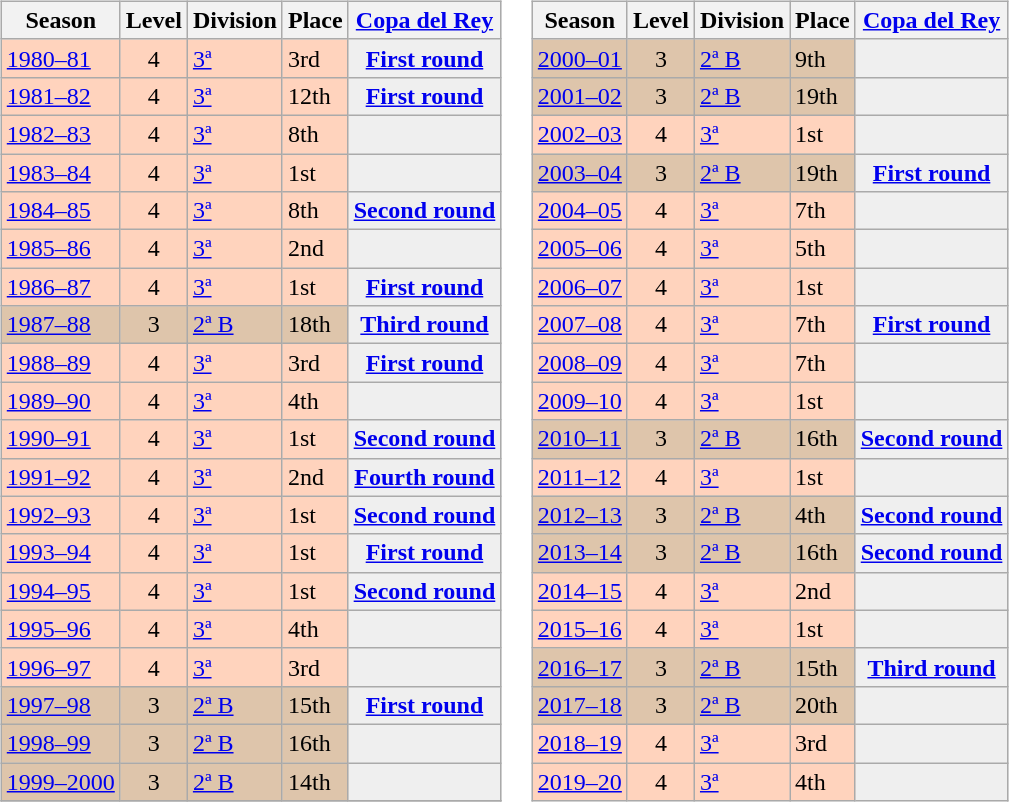<table>
<tr>
<td valign="top" width=0%><br><table class="wikitable">
<tr style="background:#f0f6fa;">
<th>Season</th>
<th>Level</th>
<th>Division</th>
<th>Place</th>
<th><a href='#'>Copa del Rey</a></th>
</tr>
<tr>
<td style="background:#FFD3BD;"><a href='#'>1980–81</a></td>
<td style="background:#FFD3BD;" align="center">4</td>
<td style="background:#FFD3BD;"><a href='#'>3ª</a></td>
<td style="background:#FFD3BD;">3rd</td>
<th style="background:#efefef;"><a href='#'>First round</a></th>
</tr>
<tr>
<td style="background:#FFD3BD;"><a href='#'>1981–82</a></td>
<td style="background:#FFD3BD;" align="center">4</td>
<td style="background:#FFD3BD;"><a href='#'>3ª</a></td>
<td style="background:#FFD3BD;">12th</td>
<th style="background:#efefef;"><a href='#'>First round</a></th>
</tr>
<tr>
<td style="background:#FFD3BD;"><a href='#'>1982–83</a></td>
<td style="background:#FFD3BD;" align="center">4</td>
<td style="background:#FFD3BD;"><a href='#'>3ª</a></td>
<td style="background:#FFD3BD;">8th</td>
<th style="background:#efefef;"></th>
</tr>
<tr>
<td style="background:#FFD3BD;"><a href='#'>1983–84</a></td>
<td style="background:#FFD3BD;" align="center">4</td>
<td style="background:#FFD3BD;"><a href='#'>3ª</a></td>
<td style="background:#FFD3BD;">1st</td>
<th style="background:#efefef;"></th>
</tr>
<tr>
<td style="background:#FFD3BD;"><a href='#'>1984–85</a></td>
<td style="background:#FFD3BD;" align="center">4</td>
<td style="background:#FFD3BD;"><a href='#'>3ª</a></td>
<td style="background:#FFD3BD;">8th</td>
<th style="background:#efefef;"><a href='#'>Second round</a></th>
</tr>
<tr>
<td style="background:#FFD3BD;"><a href='#'>1985–86</a></td>
<td style="background:#FFD3BD;" align="center">4</td>
<td style="background:#FFD3BD;"><a href='#'>3ª</a></td>
<td style="background:#FFD3BD;">2nd</td>
<th style="background:#efefef;"></th>
</tr>
<tr>
<td style="background:#FFD3BD;"><a href='#'>1986–87</a></td>
<td style="background:#FFD3BD;" align="center">4</td>
<td style="background:#FFD3BD;"><a href='#'>3ª</a></td>
<td style="background:#FFD3BD;">1st</td>
<th style="background:#efefef;"><a href='#'>First round</a></th>
</tr>
<tr>
<td style="background:#DEC5AB;"><a href='#'>1987–88</a></td>
<td style="background:#DEC5AB;" align="center">3</td>
<td style="background:#DEC5AB;"><a href='#'>2ª B</a></td>
<td style="background:#DEC5AB;">18th</td>
<th style="background:#efefef;"><a href='#'>Third round</a></th>
</tr>
<tr>
<td style="background:#FFD3BD;"><a href='#'>1988–89</a></td>
<td style="background:#FFD3BD;" align="center">4</td>
<td style="background:#FFD3BD;"><a href='#'>3ª</a></td>
<td style="background:#FFD3BD;">3rd</td>
<th style="background:#efefef;"><a href='#'>First round</a></th>
</tr>
<tr>
<td style="background:#FFD3BD;"><a href='#'>1989–90</a></td>
<td style="background:#FFD3BD;" align="center">4</td>
<td style="background:#FFD3BD;"><a href='#'>3ª</a></td>
<td style="background:#FFD3BD;">4th</td>
<th style="background:#efefef;"></th>
</tr>
<tr>
<td style="background:#FFD3BD;"><a href='#'>1990–91</a></td>
<td style="background:#FFD3BD;" align="center">4</td>
<td style="background:#FFD3BD;"><a href='#'>3ª</a></td>
<td style="background:#FFD3BD;">1st</td>
<th style="background:#efefef;"><a href='#'>Second round</a></th>
</tr>
<tr>
<td style="background:#FFD3BD;"><a href='#'>1991–92</a></td>
<td style="background:#FFD3BD;" align="center">4</td>
<td style="background:#FFD3BD;"><a href='#'>3ª</a></td>
<td style="background:#FFD3BD;">2nd</td>
<th style="background:#efefef;"><a href='#'>Fourth round</a></th>
</tr>
<tr>
<td style="background:#FFD3BD;"><a href='#'>1992–93</a></td>
<td style="background:#FFD3BD;" align="center">4</td>
<td style="background:#FFD3BD;"><a href='#'>3ª</a></td>
<td style="background:#FFD3BD;">1st</td>
<th style="background:#efefef;"><a href='#'>Second round</a></th>
</tr>
<tr>
<td style="background:#FFD3BD;"><a href='#'>1993–94</a></td>
<td style="background:#FFD3BD;" align="center">4</td>
<td style="background:#FFD3BD;"><a href='#'>3ª</a></td>
<td style="background:#FFD3BD;">1st</td>
<th style="background:#efefef;"><a href='#'>First round</a></th>
</tr>
<tr>
<td style="background:#FFD3BD;"><a href='#'>1994–95</a></td>
<td style="background:#FFD3BD;" align="center">4</td>
<td style="background:#FFD3BD;"><a href='#'>3ª</a></td>
<td style="background:#FFD3BD;">1st</td>
<th style="background:#efefef;"><a href='#'>Second round</a></th>
</tr>
<tr>
<td style="background:#FFD3BD;"><a href='#'>1995–96</a></td>
<td style="background:#FFD3BD;" align="center">4</td>
<td style="background:#FFD3BD;"><a href='#'>3ª</a></td>
<td style="background:#FFD3BD;">4th</td>
<th style="background:#efefef;"></th>
</tr>
<tr>
<td style="background:#FFD3BD;"><a href='#'>1996–97</a></td>
<td style="background:#FFD3BD;" align="center">4</td>
<td style="background:#FFD3BD;"><a href='#'>3ª</a></td>
<td style="background:#FFD3BD;">3rd</td>
<th style="background:#efefef;"></th>
</tr>
<tr>
<td style="background:#DEC5AB;"><a href='#'>1997–98</a></td>
<td style="background:#DEC5AB;" align="center">3</td>
<td style="background:#DEC5AB;"><a href='#'>2ª B</a></td>
<td style="background:#DEC5AB;">15th</td>
<th style="background:#efefef;"><a href='#'>First round</a></th>
</tr>
<tr>
<td style="background:#DEC5AB;"><a href='#'>1998–99</a></td>
<td style="background:#DEC5AB;" align="center">3</td>
<td style="background:#DEC5AB;"><a href='#'>2ª B</a></td>
<td style="background:#DEC5AB;">16th</td>
<th style="background:#efefef;"></th>
</tr>
<tr>
<td style="background:#DEC5AB;"><a href='#'>1999–2000</a></td>
<td style="background:#DEC5AB;" align="center">3</td>
<td style="background:#DEC5AB;"><a href='#'>2ª B</a></td>
<td style="background:#DEC5AB;">14th</td>
<th style="background:#efefef;"></th>
</tr>
<tr>
</tr>
</table>
</td>
<td valign="top" width=0%><br><table class="wikitable">
<tr style="background:#f0f6fa;">
<th>Season</th>
<th>Level</th>
<th>Division</th>
<th>Place</th>
<th><a href='#'>Copa del Rey</a></th>
</tr>
<tr>
<td style="background:#DEC5AB;"><a href='#'>2000–01</a></td>
<td style="background:#DEC5AB;" align="center">3</td>
<td style="background:#DEC5AB;"><a href='#'>2ª B</a></td>
<td style="background:#DEC5AB;">9th</td>
<th style="background:#efefef;"></th>
</tr>
<tr>
<td style="background:#DEC5AB;"><a href='#'>2001–02</a></td>
<td style="background:#DEC5AB;" align="center">3</td>
<td style="background:#DEC5AB;"><a href='#'>2ª B</a></td>
<td style="background:#DEC5AB;">19th</td>
<th style="background:#efefef;"></th>
</tr>
<tr>
<td style="background:#FFD3BD;"><a href='#'>2002–03</a></td>
<td style="background:#FFD3BD;" align="center">4</td>
<td style="background:#FFD3BD;"><a href='#'>3ª</a></td>
<td style="background:#FFD3BD;">1st</td>
<th style="background:#efefef;"></th>
</tr>
<tr>
<td style="background:#DEC5AB;"><a href='#'>2003–04</a></td>
<td style="background:#DEC5AB;" align="center">3</td>
<td style="background:#DEC5AB;"><a href='#'>2ª B</a></td>
<td style="background:#DEC5AB;">19th</td>
<th style="background:#efefef;"><a href='#'>First round</a></th>
</tr>
<tr>
<td style="background:#FFD3BD;"><a href='#'>2004–05</a></td>
<td style="background:#FFD3BD;" align="center">4</td>
<td style="background:#FFD3BD;"><a href='#'>3ª</a></td>
<td style="background:#FFD3BD;">7th</td>
<th style="background:#efefef;"></th>
</tr>
<tr>
<td style="background:#FFD3BD;"><a href='#'>2005–06</a></td>
<td style="background:#FFD3BD;" align="center">4</td>
<td style="background:#FFD3BD;"><a href='#'>3ª</a></td>
<td style="background:#FFD3BD;">5th</td>
<th style="background:#efefef;"></th>
</tr>
<tr>
<td style="background:#FFD3BD;"><a href='#'>2006–07</a></td>
<td style="background:#FFD3BD;" align="center">4</td>
<td style="background:#FFD3BD;"><a href='#'>3ª</a></td>
<td style="background:#FFD3BD;">1st</td>
<th style="background:#efefef;"></th>
</tr>
<tr>
<td style="background:#FFD3BD;"><a href='#'>2007–08</a></td>
<td style="background:#FFD3BD;" align="center">4</td>
<td style="background:#FFD3BD;"><a href='#'>3ª</a></td>
<td style="background:#FFD3BD;">7th</td>
<th style="background:#efefef;"><a href='#'>First round</a></th>
</tr>
<tr>
<td style="background:#FFD3BD;"><a href='#'>2008–09</a></td>
<td style="background:#FFD3BD;" align="center">4</td>
<td style="background:#FFD3BD;"><a href='#'>3ª</a></td>
<td style="background:#FFD3BD;">7th</td>
<th style="background:#efefef;"></th>
</tr>
<tr>
<td style="background:#FFD3BD;"><a href='#'>2009–10</a></td>
<td style="background:#FFD3BD;" align="center">4</td>
<td style="background:#FFD3BD;"><a href='#'>3ª</a></td>
<td style="background:#FFD3BD;">1st</td>
<th style="background:#efefef;"></th>
</tr>
<tr>
<td style="background:#DEC5AB;"><a href='#'>2010–11</a></td>
<td style="background:#DEC5AB;" align="center">3</td>
<td style="background:#DEC5AB;"><a href='#'>2ª B</a></td>
<td style="background:#DEC5AB;">16th</td>
<th style="background:#efefef;"><a href='#'>Second round</a></th>
</tr>
<tr>
<td style="background:#FFD3BD;"><a href='#'>2011–12</a></td>
<td style="background:#FFD3BD;" align="center">4</td>
<td style="background:#FFD3BD;"><a href='#'>3ª</a></td>
<td style="background:#FFD3BD;">1st</td>
<th style="background:#efefef;"></th>
</tr>
<tr>
<td style="background:#DEC5AB;"><a href='#'>2012–13</a></td>
<td style="background:#DEC5AB;" align="center">3</td>
<td style="background:#DEC5AB;"><a href='#'>2ª B</a></td>
<td style="background:#DEC5AB;">4th</td>
<th style="background:#efefef;"><a href='#'>Second round</a></th>
</tr>
<tr>
<td style="background:#DEC5AB;"><a href='#'>2013–14</a></td>
<td style="background:#DEC5AB;" align="center">3</td>
<td style="background:#DEC5AB;"><a href='#'>2ª B</a></td>
<td style="background:#DEC5AB;">16th</td>
<th style="background:#efefef;"><a href='#'>Second round</a></th>
</tr>
<tr>
<td style="background:#FFD3BD;"><a href='#'>2014–15</a></td>
<td style="background:#FFD3BD;" align="center">4</td>
<td style="background:#FFD3BD;"><a href='#'>3ª</a></td>
<td style="background:#FFD3BD;">2nd</td>
<th style="background:#efefef;"></th>
</tr>
<tr>
<td style="background:#FFD3BD;"><a href='#'>2015–16</a></td>
<td style="background:#FFD3BD;" align="center">4</td>
<td style="background:#FFD3BD;"><a href='#'>3ª</a></td>
<td style="background:#FFD3BD;">1st</td>
<th style="background:#efefef;"></th>
</tr>
<tr>
<td style="background:#DEC5AB;"><a href='#'>2016–17</a></td>
<td style="background:#DEC5AB;" align="center">3</td>
<td style="background:#DEC5AB;"><a href='#'>2ª B</a></td>
<td style="background:#DEC5AB;">15th</td>
<th style="background:#efefef;"><a href='#'>Third round</a></th>
</tr>
<tr>
<td style="background:#DEC5AB;"><a href='#'>2017–18</a></td>
<td style="background:#DEC5AB;" align="center">3</td>
<td style="background:#DEC5AB;"><a href='#'>2ª B</a></td>
<td style="background:#DEC5AB;">20th</td>
<th style="background:#efefef;"></th>
</tr>
<tr>
<td style="background:#FFD3BD;"><a href='#'>2018–19</a></td>
<td style="background:#FFD3BD;" align="center">4</td>
<td style="background:#FFD3BD;"><a href='#'>3ª</a></td>
<td style="background:#FFD3BD;">3rd</td>
<th style="background:#efefef;"></th>
</tr>
<tr>
<td style="background:#FFD3BD;"><a href='#'>2019–20</a></td>
<td style="background:#FFD3BD;" align="center">4</td>
<td style="background:#FFD3BD;"><a href='#'>3ª</a></td>
<td style="background:#FFD3BD;">4th</td>
<th style="background:#efefef;"></th>
</tr>
</table>
</td>
</tr>
</table>
